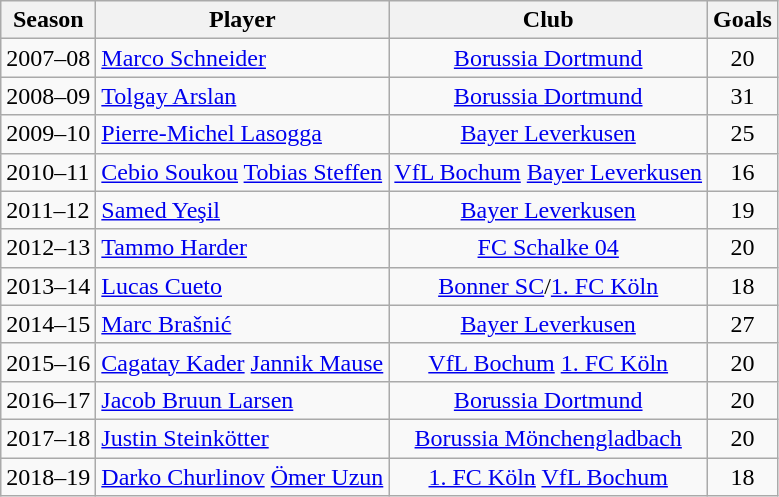<table class="wikitable sortable">
<tr>
<th>Season</th>
<th>Player</th>
<th>Club</th>
<th>Goals</th>
</tr>
<tr align="center">
<td align="left">2007–08</td>
<td align="left"> <a href='#'>Marco Schneider</a></td>
<td><a href='#'>Borussia Dortmund</a></td>
<td>20</td>
</tr>
<tr align="center">
<td align="left">2008–09</td>
<td align="left"> <a href='#'>Tolgay Arslan</a></td>
<td><a href='#'>Borussia Dortmund</a></td>
<td>31</td>
</tr>
<tr align="center">
<td align="left">2009–10</td>
<td align="left"> <a href='#'>Pierre-Michel Lasogga</a></td>
<td><a href='#'>Bayer Leverkusen</a></td>
<td>25</td>
</tr>
<tr align="center">
<td align="left">2010–11</td>
<td align="left"> <a href='#'>Cebio Soukou</a>   <a href='#'>Tobias Steffen</a></td>
<td><a href='#'>VfL Bochum</a>  <a href='#'>Bayer Leverkusen</a></td>
<td>16</td>
</tr>
<tr align="center">
<td align="left">2011–12</td>
<td align="left"> <a href='#'>Samed Yeşil</a></td>
<td><a href='#'>Bayer Leverkusen</a></td>
<td>19</td>
</tr>
<tr align="center">
<td align="left">2012–13</td>
<td align="left"> <a href='#'>Tammo Harder</a></td>
<td><a href='#'>FC Schalke 04</a></td>
<td>20</td>
</tr>
<tr align="center">
<td align="left">2013–14</td>
<td align="left"> <a href='#'>Lucas Cueto</a></td>
<td><a href='#'>Bonner SC</a>/<a href='#'>1. FC Köln</a></td>
<td>18</td>
</tr>
<tr align="center">
<td align="left">2014–15</td>
<td align="left"> <a href='#'>Marc Brašnić</a></td>
<td><a href='#'>Bayer Leverkusen</a></td>
<td>27</td>
</tr>
<tr align="center">
<td align="left">2015–16</td>
<td align="left"> <a href='#'>Cagatay Kader</a>   <a href='#'>Jannik Mause</a></td>
<td><a href='#'>VfL Bochum</a>  <a href='#'>1. FC Köln</a></td>
<td>20</td>
</tr>
<tr align="center">
<td align="left">2016–17</td>
<td align="left"> <a href='#'>Jacob Bruun Larsen</a></td>
<td><a href='#'>Borussia Dortmund</a></td>
<td>20</td>
</tr>
<tr align="center">
<td align="left">2017–18</td>
<td align="left"> <a href='#'>Justin Steinkötter</a></td>
<td><a href='#'>Borussia Mönchengladbach</a></td>
<td>20</td>
</tr>
<tr align="center">
<td align="left">2018–19</td>
<td align="left"> <a href='#'>Darko Churlinov</a>   <a href='#'>Ömer Uzun</a></td>
<td><a href='#'>1. FC Köln</a>  <a href='#'>VfL Bochum</a></td>
<td>18</td>
</tr>
</table>
